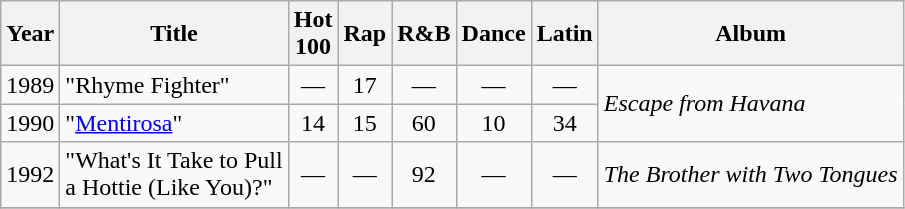<table class="wikitable plainrowheaders">
<tr>
<th scope="col">Year</th>
<th scope="col">Title</th>
<th scope="col">Hot<br>100</th>
<th scope="col">Rap</th>
<th scope="col">R&B</th>
<th scope="col">Dance</th>
<th scope="col">Latin</th>
<th scope="col">Album</th>
</tr>
<tr>
<td>1989</td>
<td>"Rhyme Fighter"</td>
<td style="text-align:center;">—</td>
<td style="text-align:center;">17</td>
<td style="text-align:center;">—</td>
<td style="text-align:center;">—</td>
<td style="text-align:center;">—</td>
<td rowspan="2"><em>Escape from Havana</em></td>
</tr>
<tr>
<td>1990</td>
<td>"<a href='#'>Mentirosa</a>"</td>
<td style="text-align:center;">14</td>
<td style="text-align:center;">15</td>
<td style="text-align:center;">60</td>
<td style="text-align:center;">10</td>
<td style="text-align:center;">34</td>
</tr>
<tr>
<td>1992</td>
<td>"What's It Take to Pull<br>a Hottie (Like You)?"</td>
<td style="text-align:center;">—</td>
<td style="text-align:center;">—</td>
<td style="text-align:center;">92</td>
<td style="text-align:center;">—</td>
<td style="text-align:center;">—</td>
<td><em>The Brother with Two Tongues</em></td>
</tr>
<tr>
</tr>
</table>
